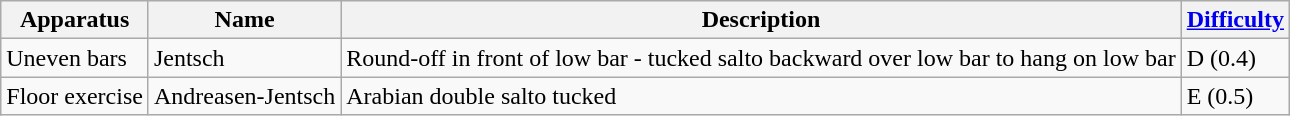<table class="wikitable">
<tr>
<th>Apparatus</th>
<th>Name</th>
<th>Description</th>
<th><a href='#'>Difficulty</a></th>
</tr>
<tr>
<td>Uneven bars</td>
<td>Jentsch</td>
<td>Round-off in front of low bar - tucked salto backward over low bar to hang on low bar</td>
<td>D (0.4)</td>
</tr>
<tr>
<td>Floor exercise</td>
<td>Andreasen-Jentsch</td>
<td>Arabian double salto tucked</td>
<td>E (0.5)</td>
</tr>
</table>
